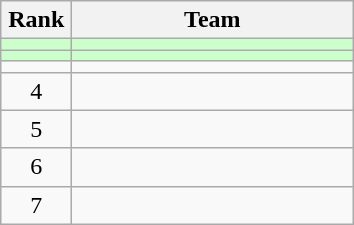<table class="wikitable" style="text-align: center;">
<tr>
<th width=40>Rank</th>
<th width=180>Team</th>
</tr>
<tr bgcolor="#ccffcc">
<td></td>
<td align="left"></td>
</tr>
<tr bgcolor="#ccffcc">
<td></td>
<td align="left"></td>
</tr>
<tr>
<td></td>
<td align="left"></td>
</tr>
<tr>
<td>4</td>
<td align="left"></td>
</tr>
<tr>
<td>5</td>
<td align="left"></td>
</tr>
<tr>
<td>6</td>
<td align="left"></td>
</tr>
<tr>
<td>7</td>
<td align="left"></td>
</tr>
</table>
